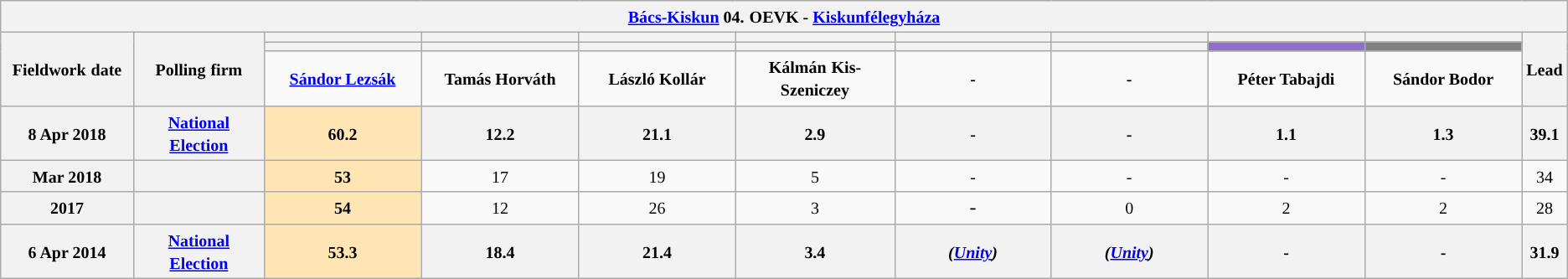<table class="wikitable mw-collapsible mw-collapsed" style="text-align:center">
<tr>
<th colspan="11" style="width: 980pt;"><small><a href='#'>Bács-Kiskun</a> 04.</small> <small>OEVK - <a href='#'>Kiskunfélegyháza</a></small></th>
</tr>
<tr>
<th rowspan="3" style="width: 80pt;"><small>Fieldwork</small> <small>date</small></th>
<th rowspan="3" style="width: 80pt;"><strong><small>Polling</small> <small>firm</small></strong></th>
<th style="width: 100pt;"><small></small></th>
<th style="width: 100pt;"><small> </small></th>
<th style="width: 100pt;"></th>
<th style="width: 100pt;"></th>
<th style="width: 100pt;"></th>
<th style="width: 100pt;"></th>
<th style="width: 100pt;"></th>
<th style="width: 100pt;"></th>
<th rowspan="3" style="width: 20pt;"><small>Lead</small></th>
</tr>
<tr>
<th style="color:inherit;background:"></th>
<th style="color:inherit;background:"></th>
<th style="color:inherit;background:"></th>
<th style="color:inherit;background:"></th>
<th style="color:inherit;background:"></th>
<th style="color:inherit;background:"></th>
<th style="color:inherit;background:#8E6FCE;"></th>
<th style="color:inherit;background:#808080;"></th>
</tr>
<tr>
<td><strong><small><a href='#'>Sándor Lezsák</a></small></strong></td>
<td><strong><small>Tamás Horváth</small></strong></td>
<td><strong><small>László Kollár</small></strong></td>
<td><strong><small>Kálmán</small></strong> <strong><small>Kis-Szeniczey</small></strong></td>
<td><strong><small>-</small></strong></td>
<td><strong><small>-</small></strong></td>
<td><strong><small>Péter Tabajdi</small></strong></td>
<td><strong><small>Sándor Bodor</small></strong></td>
</tr>
<tr>
<th><small>8 Apr 2018</small></th>
<th><a href='#'><small>National Election</small></a></th>
<th style="background:#FFE5B4"><small>60.2</small></th>
<th><small>12.2</small></th>
<th><small>21.1</small></th>
<th><small>2.9</small></th>
<th><small>-</small></th>
<th><small>-</small></th>
<th><small>1.1</small></th>
<th><small>1.3</small></th>
<th style="background:"><small>39.1</small></th>
</tr>
<tr>
<th><small>Mar 2018</small></th>
<th><small></small></th>
<td style="background:#FFE5B4"><strong><small>53</small></strong></td>
<td><small>17</small></td>
<td><small>19</small></td>
<td><small>5</small></td>
<td><small>-</small></td>
<td><small>-</small></td>
<td><small>-</small></td>
<td><small>-</small></td>
<td style="background:"><small>34</small></td>
</tr>
<tr>
<th><small>2017</small></th>
<th><small></small></th>
<td style="background:#FFE5B4"><strong><small>54</small></strong></td>
<td><small>12</small></td>
<td><small>26</small></td>
<td><small>3</small></td>
<td>-</td>
<td><small>0</small></td>
<td><small>2</small></td>
<td><small>2</small></td>
<td style="background:"><small>28</small></td>
</tr>
<tr>
<th><small>6 Apr 2014</small></th>
<th><a href='#'><small>National Election</small></a></th>
<th style="background:#FFE5B4"><strong><small>53.3</small></strong></th>
<th><small>18.4</small></th>
<th><small>21.4</small></th>
<th><small>3.4</small></th>
<th><small><em>(<a href='#'>Unity</a>)</em></small></th>
<th><small><em>(<a href='#'>Unity</a>)</em></small></th>
<th><small>-</small></th>
<th><small>-</small></th>
<th style="background:"><small>31.9</small></th>
</tr>
</table>
